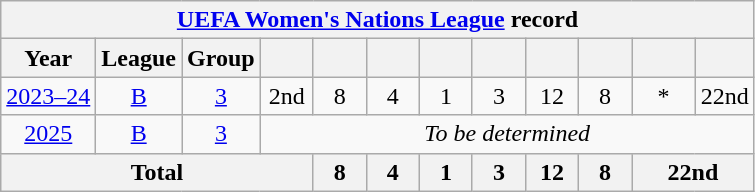<table class="wikitable" style="text-align: center;">
<tr>
<th colspan=13><a href='#'>UEFA Women's Nations League</a> record</th>
</tr>
<tr>
<th>Year</th>
<th>League</th>
<th>Group</th>
<th width=28></th>
<th width=28></th>
<th width=28></th>
<th width=28></th>
<th width=28></th>
<th width=28></th>
<th width=28></th>
<th width=35></th>
<th width=28></th>
</tr>
<tr>
<td><a href='#'>2023–24</a></td>
<td><a href='#'>B</a></td>
<td><a href='#'>3</a></td>
<td>2nd</td>
<td>8</td>
<td>4</td>
<td>1</td>
<td>3</td>
<td>12</td>
<td>8</td>
<td>*</td>
<td>22nd</td>
</tr>
<tr>
<td><a href='#'>2025</a></td>
<td><a href='#'>B</a></td>
<td><a href='#'>3</a></td>
<td colspan=9><em>To be determined</em></td>
</tr>
<tr>
<th colspan=4>Total</th>
<th>8</th>
<th>4</th>
<th>1</th>
<th>3</th>
<th>12</th>
<th>8</th>
<th colspan=2>22nd</th>
</tr>
</table>
